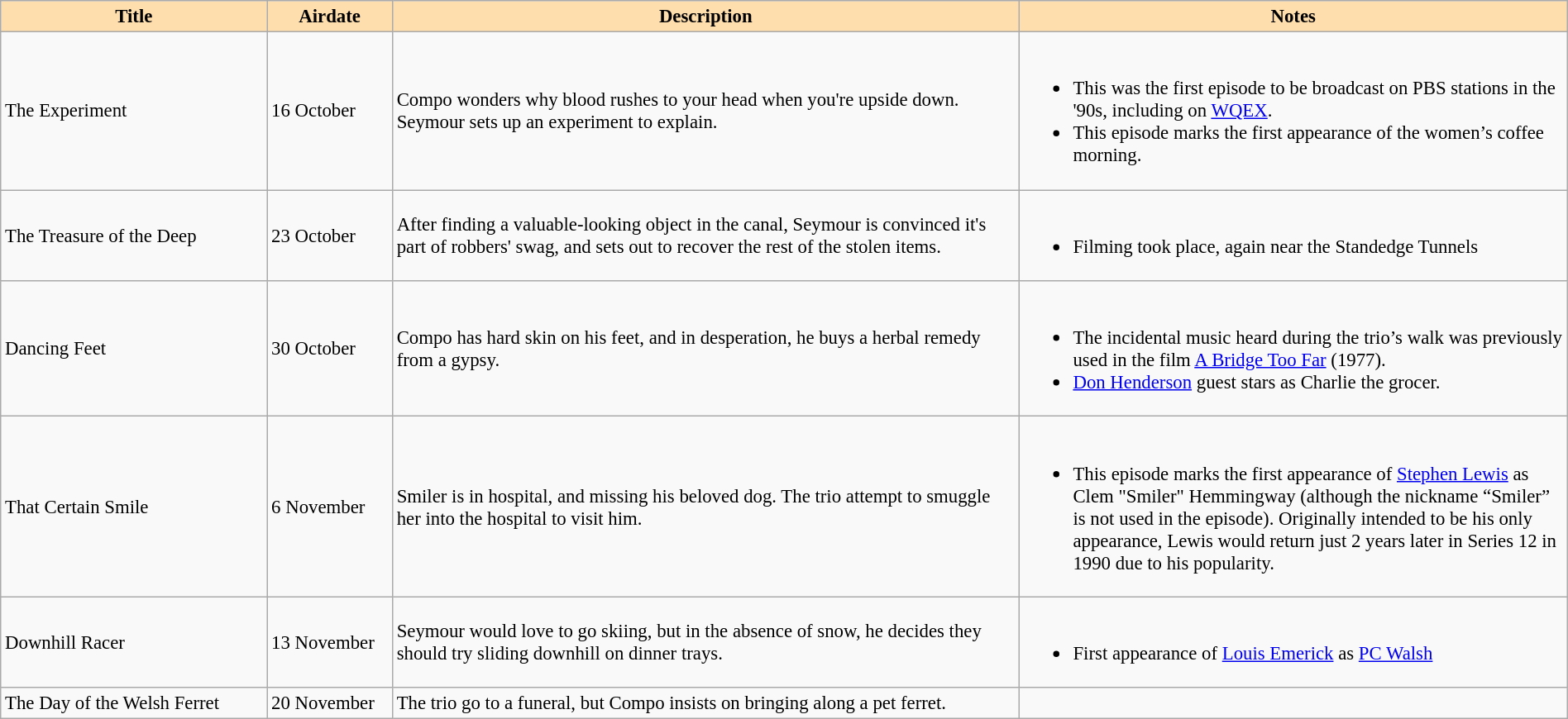<table class="wikitable" width=100% border=1 style="font-size: 95%">
<tr>
<th style="background:#ffdead" width=17%>Title</th>
<th style="background:#ffdead" width=8%>Airdate</th>
<th style="background:#ffdead" width=40%>Description</th>
<th style="background:#ffdead" width=35%>Notes</th>
</tr>
<tr>
<td>The Experiment</td>
<td>16 October</td>
<td>Compo wonders why blood rushes to your head when you're upside down. Seymour sets up an experiment to explain.</td>
<td><br><ul><li>This was the first episode to be broadcast on PBS stations in the '90s, including on <a href='#'>WQEX</a>.</li><li>This episode marks the first appearance of the women’s coffee morning.</li></ul></td>
</tr>
<tr>
<td>The Treasure of the Deep</td>
<td>23 October</td>
<td>After finding a valuable-looking object in the canal, Seymour is convinced it's part of robbers' swag, and sets out to recover the rest of the stolen items.</td>
<td><br><ul><li>Filming took place, again near the Standedge Tunnels</li></ul></td>
</tr>
<tr>
<td>Dancing Feet</td>
<td>30 October</td>
<td>Compo has hard skin on his feet, and in desperation, he buys a herbal remedy from a gypsy.</td>
<td><br><ul><li>The incidental music heard during the trio’s walk was previously used in the film <a href='#'>A Bridge Too Far</a> (1977).</li><li><a href='#'>Don Henderson</a> guest stars as Charlie the grocer.</li></ul></td>
</tr>
<tr>
<td>That Certain Smile</td>
<td>6 November</td>
<td>Smiler is in hospital, and missing his beloved dog. The trio attempt to smuggle her into the hospital to visit him.</td>
<td><br><ul><li>This episode marks the first appearance of <a href='#'>Stephen Lewis</a> as Clem "Smiler" Hemmingway (although the nickname “Smiler” is not used in the episode). Originally intended to be his only appearance, Lewis would return just 2 years later in Series 12 in 1990 due to his popularity.</li></ul></td>
</tr>
<tr>
<td>Downhill Racer</td>
<td>13 November</td>
<td>Seymour would love to go skiing, but in the absence of snow, he decides they should try sliding downhill on dinner trays.</td>
<td><br><ul><li>First appearance of <a href='#'>Louis Emerick</a> as <a href='#'>PC Walsh</a></li></ul></td>
</tr>
<tr>
<td>The Day of the Welsh Ferret</td>
<td>20 November</td>
<td>The trio go to a funeral, but Compo insists on bringing along a pet ferret.</td>
</tr>
</table>
